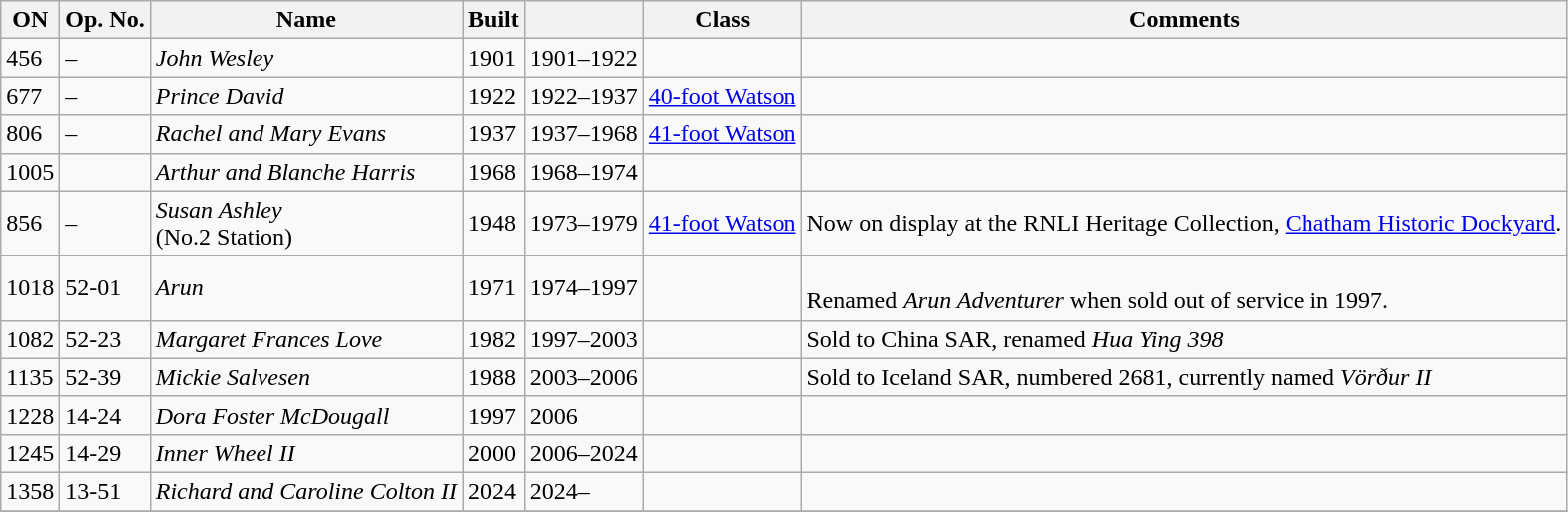<table class="wikitable">
<tr>
<th>ON</th>
<th>Op. No.</th>
<th>Name</th>
<th>Built</th>
<th></th>
<th>Class</th>
<th>Comments</th>
</tr>
<tr>
<td>456</td>
<td>–</td>
<td><em>John Wesley</em></td>
<td>1901</td>
<td>1901–1922</td>
<td></td>
<td></td>
</tr>
<tr>
<td>677</td>
<td>–</td>
<td><em>Prince David</em></td>
<td>1922</td>
<td>1922–1937</td>
<td><a href='#'>40-foot Watson</a></td>
<td></td>
</tr>
<tr>
<td>806</td>
<td>–</td>
<td><em>Rachel and Mary Evans</em></td>
<td>1937</td>
<td>1937–1968</td>
<td><a href='#'>41-foot Watson</a></td>
<td></td>
</tr>
<tr>
<td>1005</td>
<td></td>
<td><em>Arthur and Blanche Harris</em></td>
<td>1968</td>
<td>1968–1974</td>
<td></td>
<td></td>
</tr>
<tr>
<td>856</td>
<td>–</td>
<td><em>Susan Ashley</em><br>(No.2 Station)</td>
<td>1948</td>
<td>1973–1979</td>
<td><a href='#'>41-foot Watson</a></td>
<td>Now on display at the RNLI Heritage Collection, <a href='#'>Chatham Historic Dockyard</a>.</td>
</tr>
<tr>
<td>1018</td>
<td>52-01</td>
<td><em>Arun</em></td>
<td>1971</td>
<td>1974–1997</td>
<td></td>
<td><br>Renamed <em>Arun Adventurer</em> when sold out of service in 1997.</td>
</tr>
<tr>
<td>1082</td>
<td>52-23</td>
<td><em>Margaret Frances Love</em></td>
<td>1982</td>
<td>1997–2003</td>
<td></td>
<td>Sold to China SAR, renamed <em>Hua Ying 398</em></td>
</tr>
<tr>
<td>1135</td>
<td>52-39</td>
<td><em>Mickie Salvesen</em></td>
<td>1988</td>
<td>2003–2006</td>
<td></td>
<td>Sold to Iceland SAR, numbered 2681, currently named <em>Vörður II</em></td>
</tr>
<tr>
<td>1228</td>
<td>14-24</td>
<td><em>Dora Foster McDougall</em></td>
<td>1997</td>
<td>2006</td>
<td></td>
<td></td>
</tr>
<tr>
<td>1245</td>
<td>14-29</td>
<td><em>Inner Wheel II</em></td>
<td>2000</td>
<td>2006–2024</td>
<td></td>
<td></td>
</tr>
<tr>
<td>1358</td>
<td>13-51</td>
<td><em>Richard and Caroline Colton II</em></td>
<td>2024</td>
<td>2024–</td>
<td></td>
<td></td>
</tr>
<tr>
</tr>
</table>
